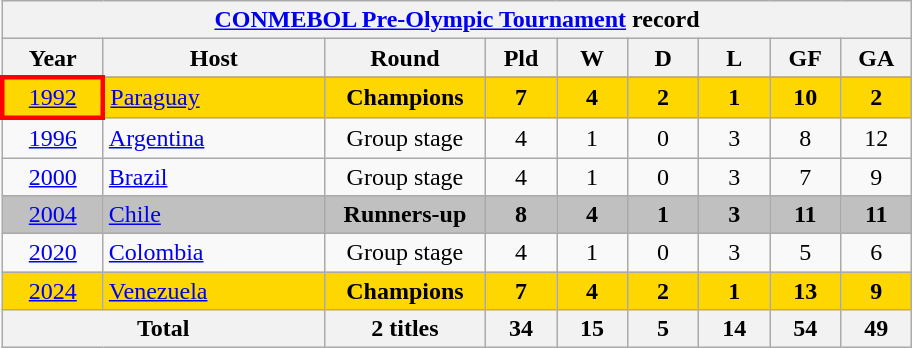<table class="wikitable" style="text-align: center">
<tr>
<th colspan=10><a href='#'>CONMEBOL Pre-Olympic Tournament</a> record</th>
</tr>
<tr>
<th width=60px>Year</th>
<th width=140px>Host</th>
<th width=100px>Round</th>
<th width=40px>Pld</th>
<th width=40px>W</th>
<th width=40px>D</th>
<th width=40px>L</th>
<th width=40px>GF</th>
<th width=40px>GA</th>
</tr>
<tr>
</tr>
<tr bgcolor=gold>
<td style="border:3px solid red"><a href='#'>1992</a></td>
<td align=left> <a href='#'>Paraguay</a></td>
<td><strong>Champions</strong></td>
<td><strong>7</strong></td>
<td><strong>4</strong></td>
<td><strong>2</strong></td>
<td><strong>1</strong></td>
<td><strong>10</strong></td>
<td><strong>2</strong></td>
</tr>
<tr>
<td><a href='#'>1996</a></td>
<td align=left> <a href='#'>Argentina</a></td>
<td>Group stage</td>
<td>4</td>
<td>1</td>
<td>0</td>
<td>3</td>
<td>8</td>
<td>12</td>
</tr>
<tr>
<td><a href='#'>2000</a></td>
<td align=left> <a href='#'>Brazil</a></td>
<td>Group stage</td>
<td>4</td>
<td>1</td>
<td>0</td>
<td>3</td>
<td>7</td>
<td>9</td>
</tr>
<tr bgcolor=silver>
<td><a href='#'>2004</a></td>
<td align=left> <a href='#'>Chile</a></td>
<td><strong>Runners-up</strong></td>
<td><strong>8</strong></td>
<td><strong>4</strong></td>
<td><strong>1</strong></td>
<td><strong>3</strong></td>
<td><strong>11</strong></td>
<td><strong>11</strong></td>
</tr>
<tr>
<td><a href='#'>2020</a></td>
<td align=left> <a href='#'>Colombia</a></td>
<td>Group stage</td>
<td>4</td>
<td>1</td>
<td>0</td>
<td>3</td>
<td>5</td>
<td>6</td>
</tr>
<tr bgcolor=gold>
<td><a href='#'>2024</a></td>
<td align=left> <a href='#'>Venezuela</a></td>
<td><strong>Champions</strong></td>
<td><strong>7</strong></td>
<td><strong>4</strong></td>
<td><strong>2</strong></td>
<td><strong>1</strong></td>
<td><strong>13</strong></td>
<td><strong>9</strong></td>
</tr>
<tr>
<th colspan=2>Total</th>
<th>2 titles</th>
<th>34</th>
<th>15</th>
<th>5</th>
<th>14</th>
<th>54</th>
<th>49</th>
</tr>
</table>
